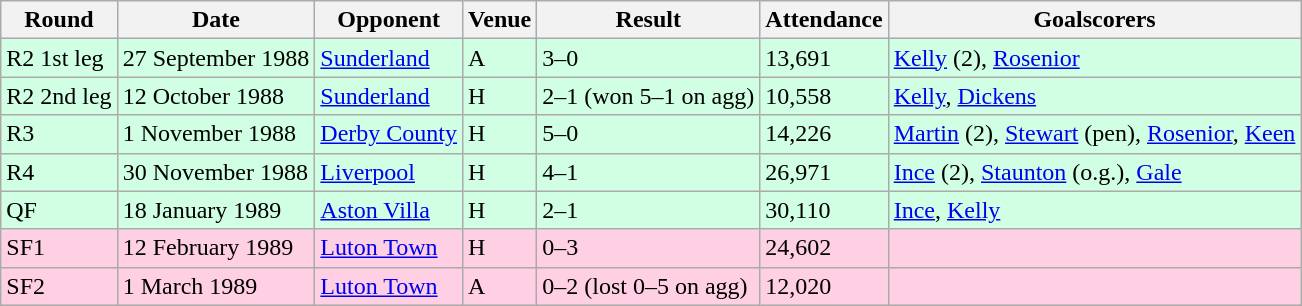<table class="wikitable">
<tr>
<th>Round</th>
<th>Date</th>
<th>Opponent</th>
<th>Venue</th>
<th>Result</th>
<th>Attendance</th>
<th>Goalscorers</th>
</tr>
<tr style="background-color: #d0ffe3;">
<td>R2 1st leg</td>
<td>27 September 1988</td>
<td><a href='#'>Sunderland</a></td>
<td>A</td>
<td>3–0</td>
<td>13,691</td>
<td><a href='#'>Kelly</a> (2), <a href='#'>Rosenior</a></td>
</tr>
<tr style="background-color: #d0ffe3;">
<td>R2 2nd leg</td>
<td>12 October 1988</td>
<td><a href='#'>Sunderland</a></td>
<td>H</td>
<td>2–1 (won 5–1 on agg)</td>
<td>10,558</td>
<td><a href='#'>Kelly</a>, <a href='#'>Dickens</a></td>
</tr>
<tr style="background-color: #d0ffe3;">
<td>R3</td>
<td>1 November 1988</td>
<td><a href='#'>Derby County</a></td>
<td>H</td>
<td>5–0</td>
<td>14,226</td>
<td><a href='#'>Martin</a> (2), <a href='#'>Stewart</a> (pen), <a href='#'>Rosenior</a>, <a href='#'>Keen</a></td>
</tr>
<tr style="background-color: #d0ffe3;">
<td>R4</td>
<td>30 November 1988</td>
<td><a href='#'>Liverpool</a></td>
<td>H</td>
<td>4–1</td>
<td>26,971</td>
<td><a href='#'>Ince</a> (2), <a href='#'>Staunton</a> (o.g.), <a href='#'>Gale</a></td>
</tr>
<tr style="background-color: #d0ffe3;">
<td>QF</td>
<td>18 January 1989</td>
<td><a href='#'>Aston Villa</a></td>
<td>H</td>
<td>2–1</td>
<td>30,110</td>
<td><a href='#'>Ince</a>, <a href='#'>Kelly</a></td>
</tr>
<tr style="background-color: #ffd0e3;">
<td>SF1</td>
<td>12 February 1989</td>
<td><a href='#'>Luton Town</a></td>
<td>H</td>
<td>0–3</td>
<td>24,602</td>
<td></td>
</tr>
<tr style="background-color: #ffd0e3;">
<td>SF2</td>
<td>1 March 1989</td>
<td><a href='#'>Luton Town</a></td>
<td>A</td>
<td>0–2 (lost 0–5 on agg)</td>
<td>12,020</td>
<td></td>
</tr>
</table>
